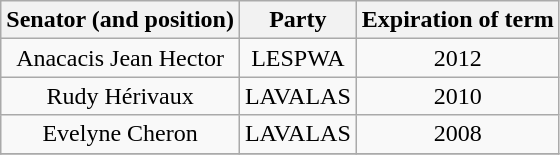<table class="wikitable" style="text-align:center;">
<tr>
<th>Senator (and position)</th>
<th>Party</th>
<th>Expiration of term</th>
</tr>
<tr>
<td>Anacacis Jean Hector</td>
<td>LESPWA</td>
<td>2012</td>
</tr>
<tr>
<td>Rudy Hérivaux</td>
<td>LAVALAS</td>
<td>2010</td>
</tr>
<tr>
<td>Evelyne Cheron</td>
<td>LAVALAS</td>
<td>2008</td>
</tr>
<tr>
</tr>
</table>
